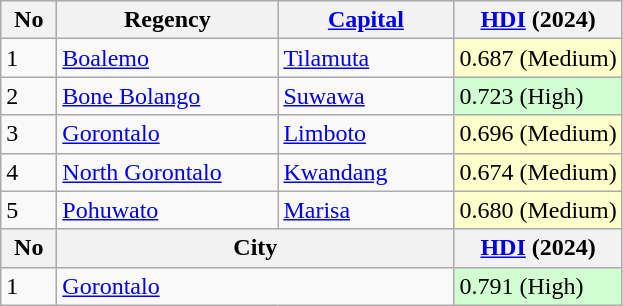<table class="wikitable sortable">
<tr>
<th width="30">No</th>
<th width="140">Regency</th>
<th width="110"><a href='#'>Capital</a></th>
<th><a href='#'>HDI</a> (2024)</th>
</tr>
<tr>
<td>1</td>
<td><a href='#'>Boalemo</a></td>
<td><a href='#'>Tilamuta</a></td>
<td style="background-color:#FFFFCC">0.687 (Medium)</td>
</tr>
<tr>
<td>2</td>
<td><a href='#'>Bone Bolango</a></td>
<td><a href='#'>Suwawa</a></td>
<td style="background-color:#D2FFD2">0.723 (High)</td>
</tr>
<tr>
<td>3</td>
<td><a href='#'>Gorontalo</a></td>
<td><a href='#'>Limboto</a></td>
<td style="background-color:#FFFFCC">0.696 (Medium)</td>
</tr>
<tr>
<td>4</td>
<td><a href='#'>North Gorontalo</a></td>
<td><a href='#'>Kwandang</a></td>
<td style="background-color:#FFFFCC">0.674 (Medium)</td>
</tr>
<tr>
<td>5</td>
<td><a href='#'>Pohuwato</a></td>
<td><a href='#'>Marisa</a></td>
<td style="background-color:#FFFFCC">0.680 (Medium)</td>
</tr>
<tr>
<th>No</th>
<th colspan="2">City</th>
<th><a href='#'>HDI</a> (2024)</th>
</tr>
<tr>
<td>1</td>
<td colspan="2"><a href='#'>Gorontalo</a></td>
<td style="background-color:#D2FFD2">0.791 (High)</td>
</tr>
</table>
